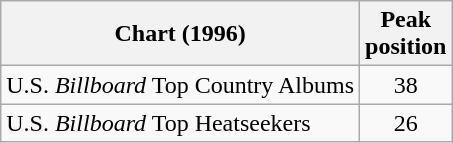<table class="wikitable">
<tr>
<th>Chart (1996)</th>
<th>Peak<br>position</th>
</tr>
<tr>
<td>U.S. <em>Billboard</em> Top Country Albums</td>
<td align="center">38</td>
</tr>
<tr>
<td>U.S. <em>Billboard</em> Top Heatseekers</td>
<td align="center">26</td>
</tr>
</table>
